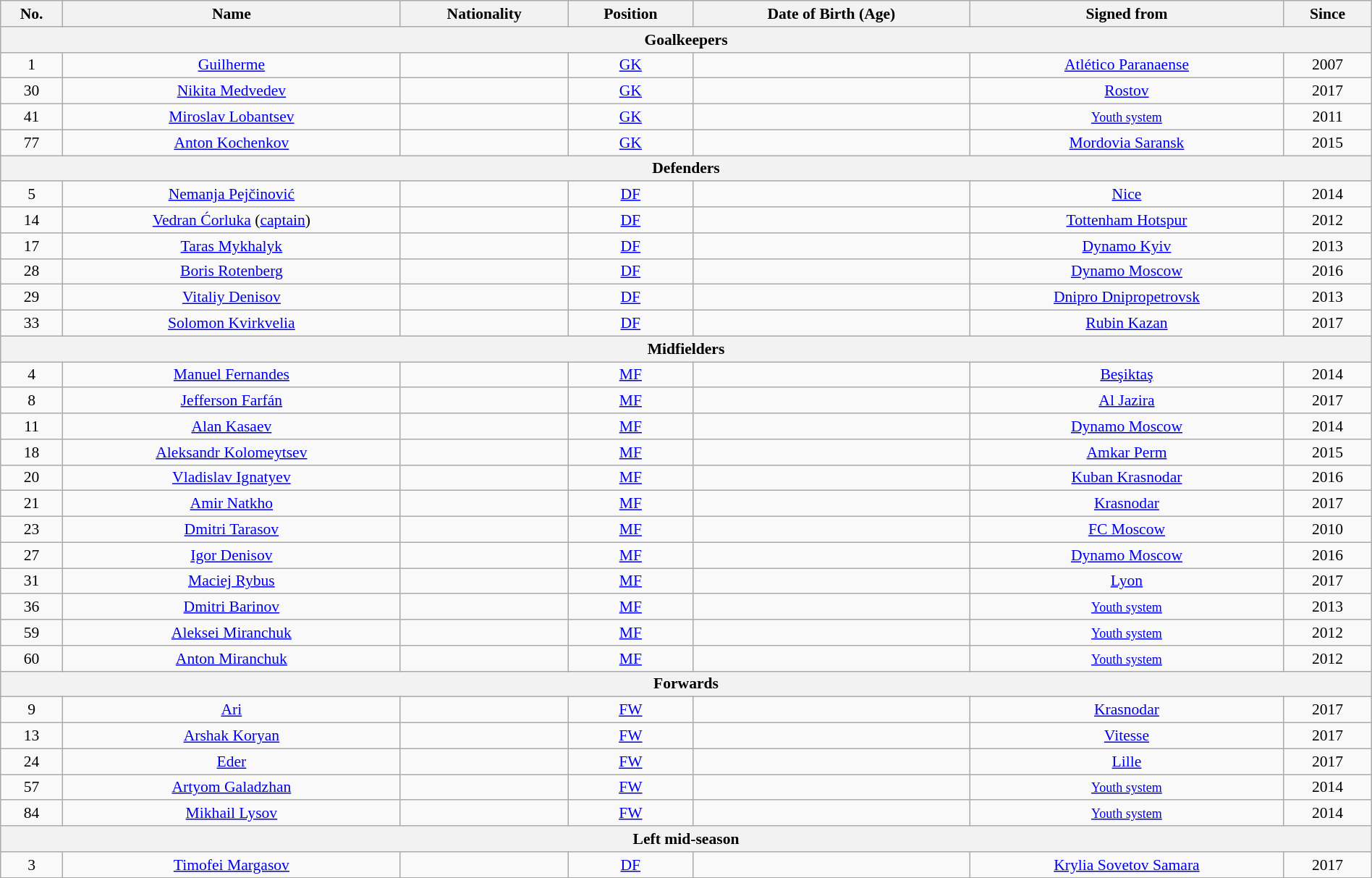<table class="wikitable" style="text-align:center; font-size:90%; width:100%;">
<tr>
<th style=text-align:center;"><strong>No.</strong></th>
<th style=text-align:center;"><strong>Name</strong></th>
<th style=text-align:center;"><strong>Nationality</strong></th>
<th style=text-align:center;"><strong>Position</strong></th>
<th style=text-align:center;"><strong>Date of Birth (Age)</strong></th>
<th style=text-align:center;"><strong>Signed from</strong></th>
<th style=text-align:center;"><strong>Since</strong></th>
</tr>
<tr>
<th colspan=7  style=text-align:center;"><strong>Goalkeepers</strong></th>
</tr>
<tr>
<td>1</td>
<td><a href='#'>Guilherme</a></td>
<td></td>
<td><a href='#'>GK</a></td>
<td></td>
<td> <a href='#'>Atlético Paranaense</a></td>
<td>2007</td>
</tr>
<tr>
<td>30</td>
<td><a href='#'>Nikita Medvedev</a></td>
<td></td>
<td><a href='#'>GK</a></td>
<td></td>
<td><a href='#'>Rostov</a></td>
<td>2017</td>
</tr>
<tr>
<td>41</td>
<td><a href='#'>Miroslav Lobantsev</a></td>
<td></td>
<td><a href='#'>GK</a></td>
<td></td>
<td><small><a href='#'>Youth system</a></small></td>
<td>2011</td>
</tr>
<tr>
<td>77</td>
<td><a href='#'>Anton Kochenkov</a></td>
<td></td>
<td><a href='#'>GK</a></td>
<td></td>
<td><a href='#'>Mordovia Saransk</a></td>
<td>2015</td>
</tr>
<tr>
<th colspan=7  style=text-align:center;"><strong>Defenders</strong></th>
</tr>
<tr>
<td>5</td>
<td><a href='#'>Nemanja Pejčinović</a></td>
<td></td>
<td><a href='#'>DF</a></td>
<td></td>
<td> <a href='#'>Nice</a></td>
<td>2014</td>
</tr>
<tr>
<td>14</td>
<td><a href='#'>Vedran Ćorluka</a> (<a href='#'>captain</a>)</td>
<td></td>
<td><a href='#'>DF</a></td>
<td></td>
<td> <a href='#'>Tottenham Hotspur</a></td>
<td>2012</td>
</tr>
<tr>
<td>17</td>
<td><a href='#'>Taras Mykhalyk</a></td>
<td></td>
<td><a href='#'>DF</a></td>
<td></td>
<td> <a href='#'>Dynamo Kyiv</a></td>
<td>2013</td>
</tr>
<tr>
<td>28</td>
<td><a href='#'>Boris Rotenberg</a></td>
<td></td>
<td><a href='#'>DF</a></td>
<td></td>
<td><a href='#'>Dynamo Moscow</a></td>
<td>2016</td>
</tr>
<tr>
<td>29</td>
<td><a href='#'>Vitaliy Denisov</a></td>
<td></td>
<td><a href='#'>DF</a></td>
<td></td>
<td> <a href='#'>Dnipro Dnipropetrovsk</a></td>
<td>2013</td>
</tr>
<tr>
<td>33</td>
<td><a href='#'>Solomon Kvirkvelia</a></td>
<td></td>
<td><a href='#'>DF</a></td>
<td></td>
<td><a href='#'>Rubin Kazan</a></td>
<td>2017</td>
</tr>
<tr>
<th colspan=7  style=text-align:center;"><strong>Midfielders</strong></th>
</tr>
<tr>
<td>4</td>
<td><a href='#'>Manuel Fernandes</a></td>
<td></td>
<td><a href='#'>MF</a></td>
<td></td>
<td> <a href='#'>Beşiktaş</a></td>
<td>2014</td>
</tr>
<tr>
<td>8</td>
<td><a href='#'>Jefferson Farfán</a></td>
<td></td>
<td><a href='#'>MF</a></td>
<td></td>
<td> <a href='#'>Al Jazira</a></td>
<td>2017</td>
</tr>
<tr>
<td>11</td>
<td><a href='#'>Alan Kasaev</a></td>
<td></td>
<td><a href='#'>MF</a></td>
<td></td>
<td><a href='#'>Dynamo Moscow</a></td>
<td>2014</td>
</tr>
<tr>
<td>18</td>
<td><a href='#'>Aleksandr Kolomeytsev</a></td>
<td></td>
<td><a href='#'>MF</a></td>
<td></td>
<td><a href='#'>Amkar Perm</a></td>
<td>2015</td>
</tr>
<tr>
<td>20</td>
<td><a href='#'>Vladislav Ignatyev</a></td>
<td></td>
<td><a href='#'>MF</a></td>
<td></td>
<td><a href='#'>Kuban Krasnodar</a></td>
<td>2016</td>
</tr>
<tr>
<td>21</td>
<td><a href='#'>Amir Natkho</a></td>
<td></td>
<td><a href='#'>MF</a></td>
<td></td>
<td><a href='#'>Krasnodar</a></td>
<td>2017</td>
</tr>
<tr>
<td>23</td>
<td><a href='#'>Dmitri Tarasov</a></td>
<td></td>
<td><a href='#'>MF</a></td>
<td></td>
<td><a href='#'>FC Moscow</a></td>
<td>2010</td>
</tr>
<tr>
<td>27</td>
<td><a href='#'>Igor Denisov</a></td>
<td></td>
<td><a href='#'>MF</a></td>
<td></td>
<td><a href='#'>Dynamo Moscow</a></td>
<td>2016</td>
</tr>
<tr>
<td>31</td>
<td><a href='#'>Maciej Rybus</a></td>
<td></td>
<td><a href='#'>MF</a></td>
<td></td>
<td> <a href='#'>Lyon</a></td>
<td>2017</td>
</tr>
<tr>
<td>36</td>
<td><a href='#'>Dmitri Barinov</a></td>
<td></td>
<td><a href='#'>MF</a></td>
<td></td>
<td><small><a href='#'>Youth system</a></small></td>
<td>2013</td>
</tr>
<tr>
<td>59</td>
<td><a href='#'>Aleksei Miranchuk</a></td>
<td></td>
<td><a href='#'>MF</a></td>
<td></td>
<td><small><a href='#'>Youth system</a></small></td>
<td>2012</td>
</tr>
<tr>
<td>60</td>
<td><a href='#'>Anton Miranchuk</a></td>
<td></td>
<td><a href='#'>MF</a></td>
<td></td>
<td><small><a href='#'>Youth system</a></small></td>
<td>2012</td>
</tr>
<tr>
<th colspan=7  style=text-align:center;"><strong>Forwards</strong></th>
</tr>
<tr>
<td>9</td>
<td><a href='#'>Ari</a></td>
<td></td>
<td><a href='#'>FW</a></td>
<td></td>
<td><a href='#'>Krasnodar</a></td>
<td>2017</td>
</tr>
<tr>
<td>13</td>
<td><a href='#'>Arshak Koryan</a></td>
<td></td>
<td><a href='#'>FW</a></td>
<td></td>
<td> <a href='#'>Vitesse</a></td>
<td>2017</td>
</tr>
<tr>
<td>24</td>
<td><a href='#'>Eder</a></td>
<td></td>
<td><a href='#'>FW</a></td>
<td></td>
<td> <a href='#'>Lille</a></td>
<td>2017</td>
</tr>
<tr>
<td>57</td>
<td><a href='#'>Artyom Galadzhan</a></td>
<td></td>
<td><a href='#'>FW</a></td>
<td></td>
<td><small><a href='#'>Youth system</a></small></td>
<td>2014</td>
</tr>
<tr>
<td>84</td>
<td><a href='#'>Mikhail Lysov</a></td>
<td></td>
<td><a href='#'>FW</a></td>
<td></td>
<td><small><a href='#'>Youth system</a></small></td>
<td>2014</td>
</tr>
<tr>
<th colspan=7  style=text-align:center;"><strong>Left mid-season</strong></th>
</tr>
<tr>
<td>3</td>
<td><a href='#'>Timofei Margasov</a></td>
<td></td>
<td><a href='#'>DF</a></td>
<td></td>
<td><a href='#'>Krylia Sovetov Samara</a></td>
<td>2017</td>
</tr>
<tr>
</tr>
</table>
